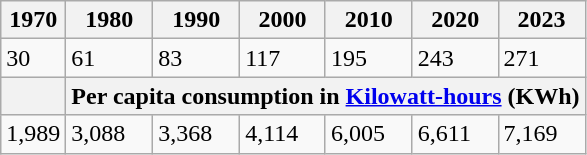<table class="wikitable">
<tr>
<th>1970</th>
<th>1980</th>
<th>1990</th>
<th>2000</th>
<th>2010</th>
<th>2020</th>
<th>2023</th>
</tr>
<tr>
<td>30</td>
<td>61</td>
<td>83</td>
<td>117</td>
<td>195</td>
<td>243</td>
<td>271</td>
</tr>
<tr>
<th></th>
<th colspan="6">Per capita consumption in <a href='#'>Kilowatt-hours</a> (KWh)</th>
</tr>
<tr>
<td>1,989</td>
<td>3,088</td>
<td>3,368</td>
<td>4,114</td>
<td>6,005</td>
<td>6,611</td>
<td>7,169</td>
</tr>
</table>
